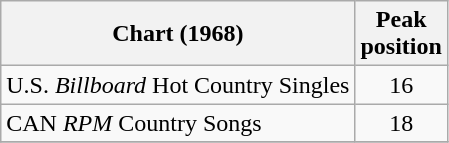<table class="wikitable sortable">
<tr>
<th align="left">Chart (1968)</th>
<th align="center">Peak<br>position</th>
</tr>
<tr>
<td align="left">U.S. <em>Billboard</em> Hot Country Singles</td>
<td align="center">16</td>
</tr>
<tr>
<td align="left">CAN <em>RPM</em> Country Songs</td>
<td align="center">18</td>
</tr>
<tr>
</tr>
</table>
